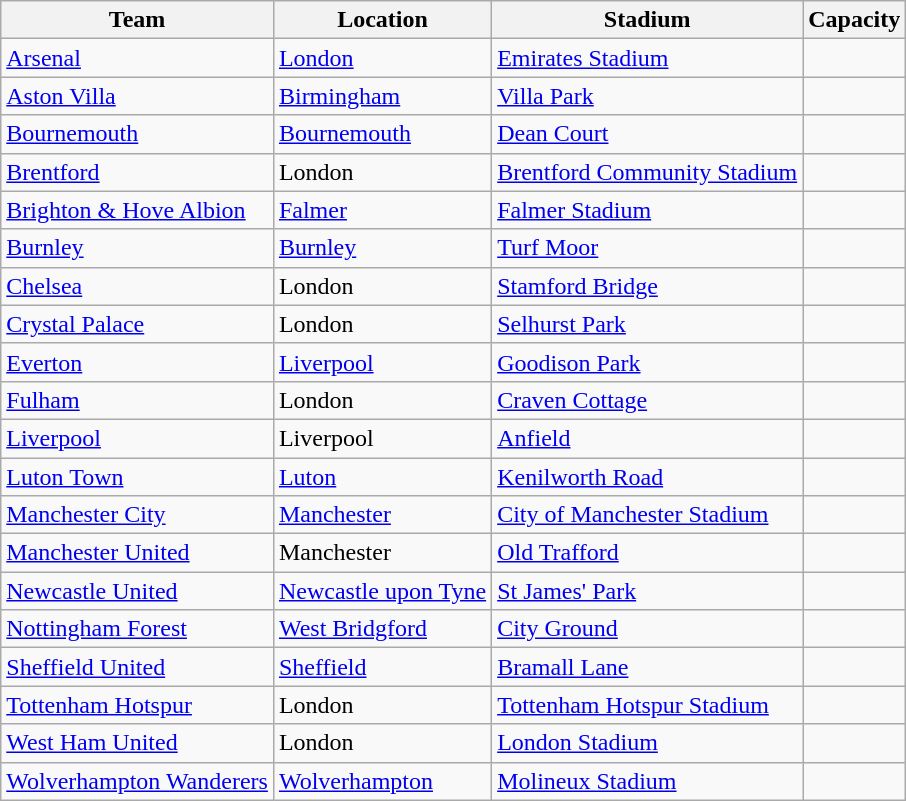<table class="wikitable sortable">
<tr>
<th>Team</th>
<th>Location</th>
<th>Stadium</th>
<th>Capacity</th>
</tr>
<tr>
<td><a href='#'>Arsenal</a></td>
<td><a href='#'>London</a> </td>
<td><a href='#'>Emirates Stadium</a></td>
<td style="text-align:center"></td>
</tr>
<tr>
<td><a href='#'>Aston Villa</a></td>
<td><a href='#'>Birmingham</a></td>
<td><a href='#'>Villa Park</a></td>
<td style="text-align:center"></td>
</tr>
<tr>
<td><a href='#'>Bournemouth</a></td>
<td><a href='#'>Bournemouth</a></td>
<td><a href='#'>Dean Court</a></td>
<td style="text-align:center"></td>
</tr>
<tr>
<td><a href='#'>Brentford</a></td>
<td>London </td>
<td><a href='#'>Brentford Community Stadium</a></td>
<td style="text-align:center"></td>
</tr>
<tr>
<td><a href='#'>Brighton & Hove Albion</a></td>
<td><a href='#'>Falmer</a></td>
<td><a href='#'>Falmer Stadium</a></td>
<td style="text-align:center"></td>
</tr>
<tr>
<td><a href='#'>Burnley</a></td>
<td><a href='#'>Burnley</a></td>
<td><a href='#'>Turf Moor</a></td>
<td style="text-align:center"></td>
</tr>
<tr>
<td><a href='#'>Chelsea</a></td>
<td>London </td>
<td><a href='#'>Stamford Bridge</a></td>
<td style="text-align:center"></td>
</tr>
<tr>
<td><a href='#'>Crystal Palace</a></td>
<td>London </td>
<td><a href='#'>Selhurst Park</a></td>
<td style="text-align:center"></td>
</tr>
<tr>
<td><a href='#'>Everton</a></td>
<td><a href='#'>Liverpool</a> </td>
<td><a href='#'>Goodison Park</a></td>
<td style="text-align:center"></td>
</tr>
<tr>
<td><a href='#'>Fulham</a></td>
<td>London </td>
<td><a href='#'>Craven Cottage</a></td>
<td style="text-align:center"></td>
</tr>
<tr>
<td><a href='#'>Liverpool</a></td>
<td>Liverpool </td>
<td><a href='#'>Anfield</a></td>
<td style="text-align:center"></td>
</tr>
<tr>
<td><a href='#'>Luton Town</a></td>
<td><a href='#'>Luton</a></td>
<td><a href='#'>Kenilworth Road</a></td>
<td style="text-align:center"></td>
</tr>
<tr>
<td><a href='#'>Manchester City</a></td>
<td><a href='#'>Manchester</a> </td>
<td><a href='#'>City of Manchester Stadium</a></td>
<td style="text-align:center"></td>
</tr>
<tr>
<td><a href='#'>Manchester United</a></td>
<td>Manchester </td>
<td><a href='#'>Old Trafford</a></td>
<td style="text-align:center"></td>
</tr>
<tr>
<td><a href='#'>Newcastle United</a></td>
<td><a href='#'>Newcastle upon Tyne</a></td>
<td><a href='#'>St James' Park</a></td>
<td style="text-align:center"></td>
</tr>
<tr>
<td><a href='#'>Nottingham Forest</a></td>
<td><a href='#'>West Bridgford</a></td>
<td><a href='#'>City Ground</a></td>
<td style="text-align:center"></td>
</tr>
<tr>
<td><a href='#'>Sheffield United</a></td>
<td><a href='#'>Sheffield</a></td>
<td><a href='#'>Bramall Lane</a></td>
<td style="text-align:center"></td>
</tr>
<tr>
<td><a href='#'>Tottenham Hotspur</a></td>
<td>London </td>
<td><a href='#'>Tottenham Hotspur Stadium</a></td>
<td style="text-align:center"></td>
</tr>
<tr>
<td><a href='#'>West Ham United</a></td>
<td>London </td>
<td><a href='#'>London Stadium</a></td>
<td style="text-align:center"></td>
</tr>
<tr>
<td><a href='#'>Wolverhampton Wanderers</a></td>
<td><a href='#'>Wolverhampton</a></td>
<td><a href='#'>Molineux Stadium</a></td>
<td style="text-align:center"></td>
</tr>
</table>
